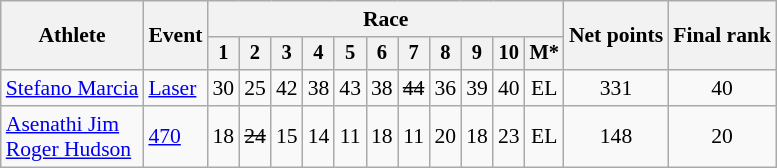<table class="wikitable" style="font-size:90%">
<tr>
<th rowspan="2">Athlete</th>
<th rowspan="2">Event</th>
<th colspan=11>Race</th>
<th rowspan=2>Net points</th>
<th rowspan=2>Final rank</th>
</tr>
<tr style="font-size:95%">
<th>1</th>
<th>2</th>
<th>3</th>
<th>4</th>
<th>5</th>
<th>6</th>
<th>7</th>
<th>8</th>
<th>9</th>
<th>10</th>
<th>M*</th>
</tr>
<tr align=center>
<td align=left><a href='#'>Stefano Marcia</a></td>
<td align=left><a href='#'>Laser</a></td>
<td>30</td>
<td>25</td>
<td>42</td>
<td>38</td>
<td>43</td>
<td>38</td>
<td><s>44</s></td>
<td>36</td>
<td>39</td>
<td>40</td>
<td>EL</td>
<td>331</td>
<td>40</td>
</tr>
<tr align=center>
<td align=left><a href='#'>Asenathi Jim</a><br><a href='#'>Roger Hudson</a></td>
<td align=left><a href='#'>470</a></td>
<td>18</td>
<td><s>24</s></td>
<td>15</td>
<td>14</td>
<td>11</td>
<td>18</td>
<td>11</td>
<td>20</td>
<td>18</td>
<td>23</td>
<td>EL</td>
<td>148</td>
<td>20</td>
</tr>
</table>
